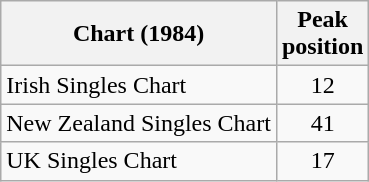<table class="wikitable sortable">
<tr>
<th>Chart (1984)</th>
<th>Peak<br>position</th>
</tr>
<tr>
<td>Irish Singles Chart</td>
<td style="text-align:center;">12</td>
</tr>
<tr>
<td>New Zealand Singles Chart</td>
<td style="text-align:center;">41</td>
</tr>
<tr>
<td>UK Singles Chart</td>
<td style="text-align:center;">17</td>
</tr>
</table>
